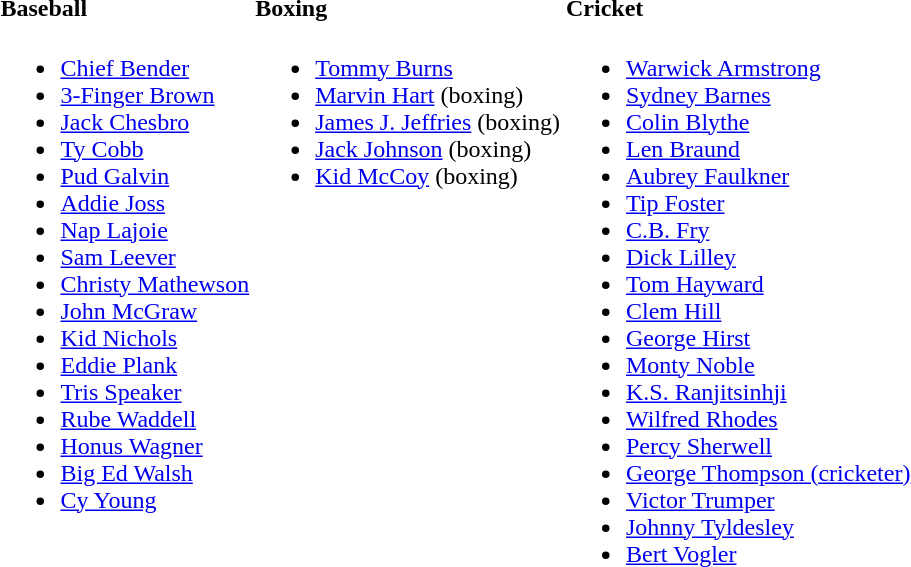<table>
<tr>
<td valign = top><br><h4>Baseball</h4><ul><li><a href='#'>Chief Bender</a></li><li><a href='#'>3-Finger Brown</a></li><li><a href='#'>Jack Chesbro</a></li><li><a href='#'>Ty Cobb</a></li><li><a href='#'>Pud Galvin</a></li><li><a href='#'>Addie Joss</a></li><li><a href='#'>Nap Lajoie</a></li><li><a href='#'>Sam Leever</a></li><li><a href='#'>Christy Mathewson</a></li><li><a href='#'>John McGraw</a></li><li><a href='#'>Kid Nichols</a></li><li><a href='#'>Eddie Plank</a></li><li><a href='#'>Tris Speaker</a></li><li><a href='#'>Rube Waddell</a></li><li><a href='#'>Honus Wagner</a></li><li><a href='#'>Big Ed Walsh</a></li><li><a href='#'>Cy Young</a></li></ul></td>
<td valign = top><br><h4>Boxing</h4><ul><li><a href='#'>Tommy Burns</a></li><li><a href='#'>Marvin Hart</a> (boxing)</li><li><a href='#'>James J. Jeffries</a> (boxing)</li><li><a href='#'>Jack Johnson</a> (boxing)</li><li><a href='#'>Kid McCoy</a> (boxing)</li></ul></td>
<td valign = top><br><h4>Cricket</h4><ul><li><a href='#'>Warwick Armstrong</a></li><li><a href='#'>Sydney Barnes</a></li><li><a href='#'>Colin Blythe</a></li><li><a href='#'>Len Braund</a></li><li><a href='#'>Aubrey Faulkner</a></li><li><a href='#'>Tip Foster</a></li><li><a href='#'>C.B. Fry</a></li><li><a href='#'>Dick Lilley</a></li><li><a href='#'>Tom Hayward</a></li><li><a href='#'>Clem Hill</a></li><li><a href='#'>George Hirst</a></li><li><a href='#'>Monty Noble</a></li><li><a href='#'>K.S. Ranjitsinhji</a></li><li><a href='#'>Wilfred Rhodes</a></li><li><a href='#'>Percy Sherwell</a></li><li><a href='#'>George Thompson (cricketer)</a></li><li><a href='#'>Victor Trumper</a></li><li><a href='#'>Johnny Tyldesley</a></li><li><a href='#'>Bert Vogler</a></li></ul></td>
</tr>
</table>
